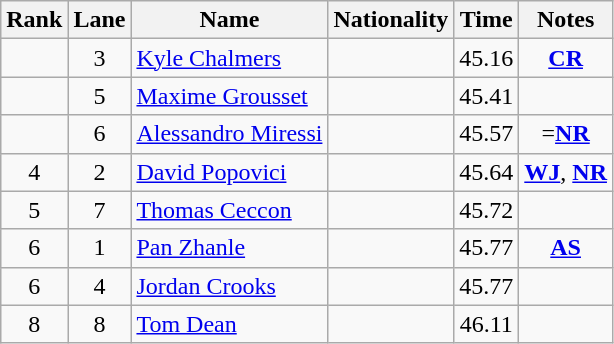<table class="wikitable sortable" style="text-align:center">
<tr>
<th>Rank</th>
<th>Lane</th>
<th>Name</th>
<th>Nationality</th>
<th>Time</th>
<th>Notes</th>
</tr>
<tr>
<td></td>
<td>3</td>
<td align=left><a href='#'>Kyle Chalmers</a></td>
<td align=left></td>
<td>45.16</td>
<td><strong><a href='#'>CR</a></strong></td>
</tr>
<tr>
<td></td>
<td>5</td>
<td align=left><a href='#'>Maxime Grousset</a></td>
<td align=left></td>
<td>45.41</td>
<td></td>
</tr>
<tr>
<td></td>
<td>6</td>
<td align=left><a href='#'>Alessandro Miressi</a></td>
<td align=left></td>
<td>45.57</td>
<td>=<strong><a href='#'>NR</a></strong></td>
</tr>
<tr>
<td>4</td>
<td>2</td>
<td align=left><a href='#'>David Popovici</a></td>
<td align=left></td>
<td>45.64</td>
<td><strong><a href='#'>WJ</a></strong>, <strong><a href='#'>NR</a></strong></td>
</tr>
<tr>
<td>5</td>
<td>7</td>
<td align=left><a href='#'>Thomas Ceccon</a></td>
<td align=left></td>
<td>45.72</td>
<td></td>
</tr>
<tr>
<td>6</td>
<td>1</td>
<td align=left><a href='#'>Pan Zhanle</a></td>
<td align=left></td>
<td>45.77</td>
<td><strong><a href='#'>AS</a></strong></td>
</tr>
<tr>
<td>6</td>
<td>4</td>
<td align=left><a href='#'>Jordan Crooks</a></td>
<td align=left></td>
<td>45.77</td>
<td></td>
</tr>
<tr>
<td>8</td>
<td>8</td>
<td align=left><a href='#'>Tom Dean</a></td>
<td align=left></td>
<td>46.11</td>
<td></td>
</tr>
</table>
